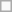<table class=wikitable>
<tr>
<td> </td>
</tr>
</table>
